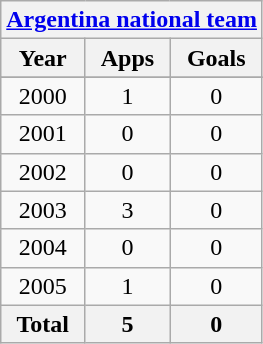<table class="wikitable" style="text-align:center">
<tr>
<th colspan=3><a href='#'>Argentina national team</a></th>
</tr>
<tr>
<th>Year</th>
<th>Apps</th>
<th>Goals</th>
</tr>
<tr>
</tr>
<tr>
<td>2000</td>
<td>1</td>
<td>0</td>
</tr>
<tr>
<td>2001</td>
<td>0</td>
<td>0</td>
</tr>
<tr>
<td>2002</td>
<td>0</td>
<td>0</td>
</tr>
<tr>
<td>2003</td>
<td>3</td>
<td>0</td>
</tr>
<tr>
<td>2004</td>
<td>0</td>
<td>0</td>
</tr>
<tr>
<td>2005</td>
<td>1</td>
<td>0</td>
</tr>
<tr>
<th>Total</th>
<th>5</th>
<th>0</th>
</tr>
</table>
